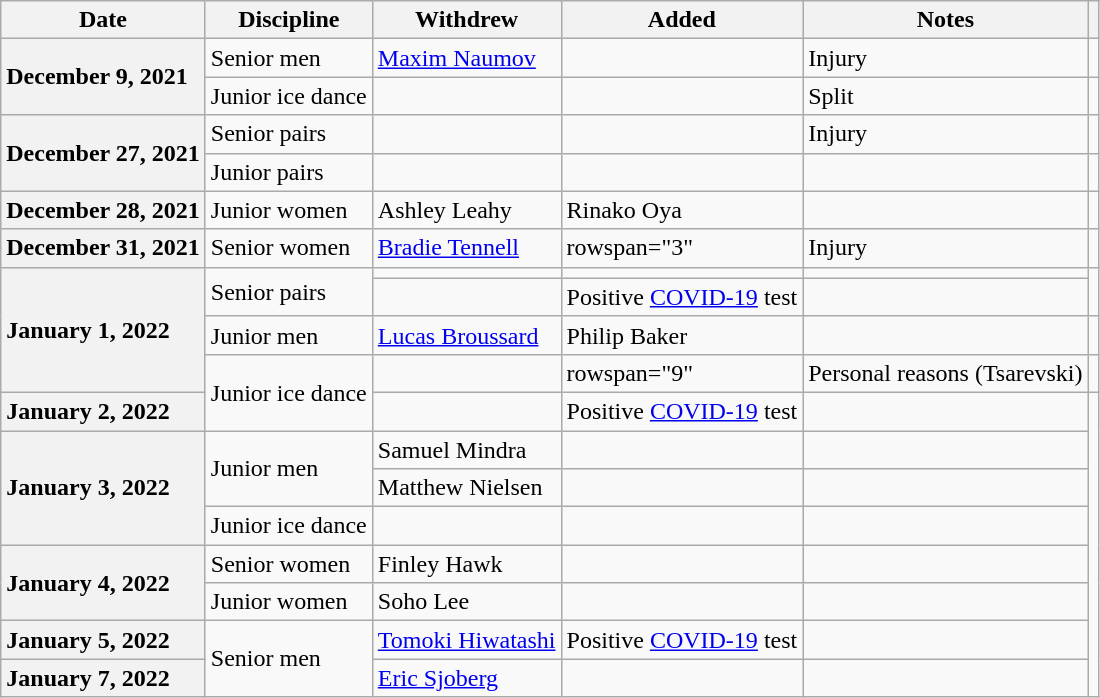<table class="wikitable unsortable" style="text-align:left;">
<tr>
<th scope="col">Date</th>
<th scope="col">Discipline</th>
<th scope="col">Withdrew</th>
<th scope="col">Added</th>
<th scope="col">Notes</th>
<th scope="col"></th>
</tr>
<tr>
<th scope="row" style="text-align:left" rowspan=2>December 9, 2021</th>
<td>Senior men</td>
<td><a href='#'>Maxim Naumov</a></td>
<td></td>
<td>Injury</td>
<td></td>
</tr>
<tr>
<td>Junior ice dance</td>
<td></td>
<td></td>
<td>Split</td>
<td></td>
</tr>
<tr>
<th scope="row" style="text-align:left" rowspan=2>December 27, 2021</th>
<td>Senior pairs</td>
<td></td>
<td></td>
<td>Injury</td>
<td></td>
</tr>
<tr>
<td>Junior pairs</td>
<td></td>
<td></td>
<td></td>
<td></td>
</tr>
<tr>
<th scope="row" style="text-align:left">December 28, 2021</th>
<td>Junior women</td>
<td>Ashley Leahy</td>
<td>Rinako Oya</td>
<td></td>
<td></td>
</tr>
<tr>
<th scope="row" style="text-align:left">December 31, 2021</th>
<td>Senior women</td>
<td><a href='#'>Bradie Tennell</a></td>
<td>rowspan="3" </td>
<td>Injury</td>
<td></td>
</tr>
<tr>
<th scope="row" style="text-align:left" rowspan=4>January 1, 2022</th>
<td rowspan=2>Senior pairs</td>
<td></td>
<td></td>
<td></td>
</tr>
<tr>
<td></td>
<td>Positive <a href='#'>COVID-19</a> test</td>
<td></td>
</tr>
<tr>
<td>Junior men</td>
<td><a href='#'>Lucas Broussard</a></td>
<td>Philip Baker</td>
<td></td>
<td></td>
</tr>
<tr>
<td rowspan=2>Junior ice dance</td>
<td></td>
<td>rowspan="9" </td>
<td>Personal reasons (Tsarevski)</td>
<td></td>
</tr>
<tr>
<th scope="row" style="text-align:left">January 2, 2022</th>
<td></td>
<td>Positive <a href='#'>COVID-19</a> test</td>
<td></td>
</tr>
<tr>
<th scope="row" style="text-align:left" rowspan=3>January 3, 2022</th>
<td rowspan=2>Junior men</td>
<td>Samuel Mindra</td>
<td></td>
<td></td>
</tr>
<tr>
<td>Matthew Nielsen</td>
<td></td>
<td></td>
</tr>
<tr>
<td>Junior ice dance</td>
<td></td>
<td></td>
<td></td>
</tr>
<tr>
<th scope="row" style="text-align:left" rowspan=2>January 4, 2022</th>
<td>Senior women</td>
<td>Finley Hawk</td>
<td></td>
<td></td>
</tr>
<tr>
<td>Junior women</td>
<td>Soho Lee</td>
<td></td>
<td></td>
</tr>
<tr>
<th scope="row" style="text-align:left">January 5, 2022</th>
<td rowspan=2>Senior men</td>
<td><a href='#'>Tomoki Hiwatashi</a></td>
<td>Positive <a href='#'>COVID-19</a> test</td>
<td></td>
</tr>
<tr>
<th scope="row" style="text-align:left">January 7, 2022</th>
<td><a href='#'>Eric Sjoberg</a></td>
<td></td>
<td></td>
</tr>
</table>
